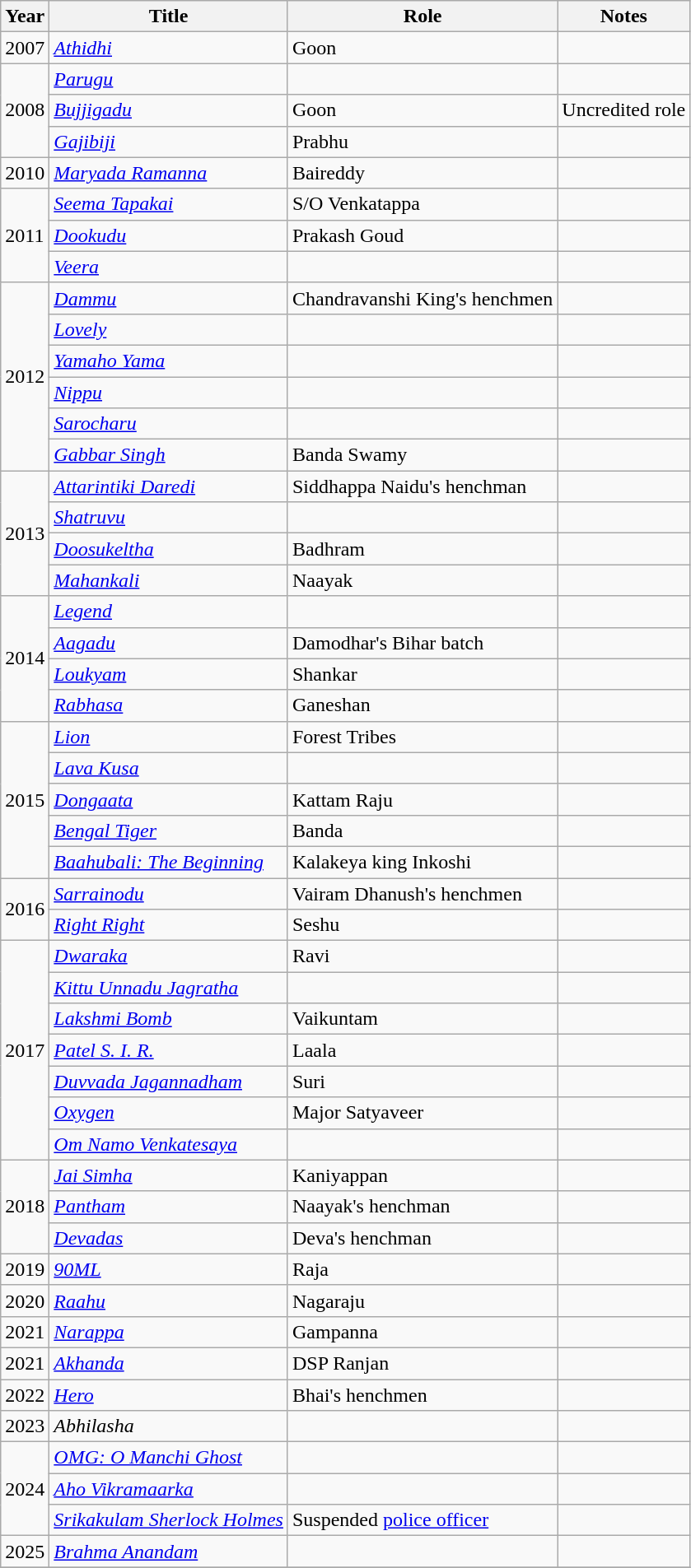<table class="wikitable">
<tr>
<th>Year</th>
<th>Title</th>
<th>Role</th>
<th>Notes</th>
</tr>
<tr>
<td>2007</td>
<td><em><a href='#'>Athidhi</a></em></td>
<td>Goon</td>
<td></td>
</tr>
<tr>
<td rowspan="3">2008</td>
<td><em><a href='#'>Parugu</a></em></td>
<td></td>
<td></td>
</tr>
<tr>
<td><em><a href='#'>Bujjigadu</a></em></td>
<td>Goon</td>
<td>Uncredited role</td>
</tr>
<tr>
<td><em><a href='#'>Gajibiji</a></em></td>
<td>Prabhu</td>
<td></td>
</tr>
<tr>
<td>2010</td>
<td><em><a href='#'>Maryada Ramanna</a></em></td>
<td>Baireddy</td>
<td></td>
</tr>
<tr>
<td rowspan="3">2011</td>
<td><em><a href='#'>Seema Tapakai</a></em></td>
<td>S/O Venkatappa</td>
<td></td>
</tr>
<tr>
<td><em><a href='#'>Dookudu</a></em></td>
<td>Prakash Goud</td>
<td></td>
</tr>
<tr>
<td><em><a href='#'>Veera</a></em></td>
<td></td>
<td></td>
</tr>
<tr>
<td rowspan="6">2012</td>
<td><em><a href='#'>Dammu</a></em></td>
<td>Chandravanshi King's henchmen</td>
<td></td>
</tr>
<tr>
<td><em><a href='#'>Lovely</a></em></td>
<td></td>
<td></td>
</tr>
<tr>
<td><em><a href='#'>Yamaho Yama</a></em></td>
<td></td>
<td></td>
</tr>
<tr>
<td><em><a href='#'>Nippu</a></em></td>
<td></td>
<td></td>
</tr>
<tr>
<td><em><a href='#'>Sarocharu</a></em></td>
<td></td>
<td></td>
</tr>
<tr>
<td><em><a href='#'>Gabbar Singh</a></em></td>
<td>Banda Swamy</td>
<td></td>
</tr>
<tr>
<td rowspan="4">2013</td>
<td><em><a href='#'>Attarintiki Daredi</a></em></td>
<td>Siddhappa Naidu's henchman</td>
<td></td>
</tr>
<tr>
<td><em><a href='#'>Shatruvu</a></em></td>
<td></td>
<td></td>
</tr>
<tr>
<td><em><a href='#'>Doosukeltha</a></em></td>
<td>Badhram</td>
<td></td>
</tr>
<tr>
<td><em><a href='#'>Mahankali</a></em></td>
<td>Naayak</td>
<td></td>
</tr>
<tr>
<td rowspan="4">2014</td>
<td><em><a href='#'>Legend</a></em></td>
<td></td>
<td></td>
</tr>
<tr>
<td><em><a href='#'>Aagadu</a></em></td>
<td>Damodhar's Bihar batch</td>
<td></td>
</tr>
<tr>
<td><em><a href='#'>Loukyam</a></em></td>
<td>Shankar</td>
<td></td>
</tr>
<tr>
<td><em><a href='#'>Rabhasa</a></em></td>
<td>Ganeshan</td>
<td></td>
</tr>
<tr>
<td rowspan="5">2015</td>
<td><em><a href='#'>Lion</a></em></td>
<td>Forest Tribes</td>
<td></td>
</tr>
<tr>
<td><em><a href='#'>Lava Kusa</a></em></td>
<td></td>
<td></td>
</tr>
<tr>
<td><em><a href='#'>Dongaata</a></em></td>
<td>Kattam Raju</td>
<td></td>
</tr>
<tr>
<td><em><a href='#'>Bengal Tiger</a></em></td>
<td>Banda</td>
<td></td>
</tr>
<tr>
<td><em><a href='#'>Baahubali: The Beginning</a></em></td>
<td>Kalakeya king Inkoshi</td>
<td></td>
</tr>
<tr>
<td rowspan="2">2016</td>
<td><em><a href='#'>Sarrainodu</a></em></td>
<td>Vairam Dhanush's henchmen</td>
<td></td>
</tr>
<tr>
<td><em><a href='#'>Right Right</a></em></td>
<td>Seshu</td>
<td></td>
</tr>
<tr>
<td rowspan="7">2017</td>
<td><em><a href='#'>Dwaraka</a></em></td>
<td>Ravi</td>
<td></td>
</tr>
<tr>
<td><em><a href='#'>Kittu Unnadu Jagratha</a></em></td>
<td></td>
<td></td>
</tr>
<tr>
<td><em><a href='#'>Lakshmi Bomb</a></em></td>
<td>Vaikuntam</td>
<td></td>
</tr>
<tr>
<td><em><a href='#'>Patel S. I. R.</a></em></td>
<td>Laala</td>
<td></td>
</tr>
<tr>
<td><em><a href='#'>Duvvada Jagannadham</a></em></td>
<td>Suri</td>
<td></td>
</tr>
<tr>
<td><em><a href='#'>Oxygen</a></em></td>
<td>Major Satyaveer</td>
<td></td>
</tr>
<tr>
<td><em><a href='#'>Om Namo Venkatesaya</a></em></td>
<td></td>
<td></td>
</tr>
<tr>
<td rowspan="3">2018</td>
<td><em><a href='#'>Jai Simha</a></em></td>
<td>Kaniyappan</td>
<td></td>
</tr>
<tr>
<td><em><a href='#'>Pantham</a></em></td>
<td>Naayak's henchman</td>
<td></td>
</tr>
<tr>
<td><em><a href='#'>Devadas</a></em></td>
<td>Deva's henchman</td>
<td></td>
</tr>
<tr>
<td>2019</td>
<td><em><a href='#'>90ML</a></em></td>
<td>Raja</td>
<td></td>
</tr>
<tr>
<td>2020</td>
<td><em><a href='#'>Raahu</a></em></td>
<td>Nagaraju</td>
<td></td>
</tr>
<tr>
<td>2021</td>
<td><em><a href='#'>Narappa</a></em></td>
<td>Gampanna</td>
<td></td>
</tr>
<tr>
<td>2021</td>
<td><em><a href='#'>Akhanda</a></em></td>
<td>DSP Ranjan</td>
<td></td>
</tr>
<tr>
<td>2022</td>
<td><em><a href='#'>Hero</a></em></td>
<td>Bhai's henchmen</td>
<td></td>
</tr>
<tr>
<td>2023</td>
<td><em>Abhilasha</em></td>
<td></td>
<td></td>
</tr>
<tr>
<td rowspan="3">2024</td>
<td><em><a href='#'>OMG: O Manchi Ghost</a></em></td>
<td></td>
<td></td>
</tr>
<tr>
<td><em><a href='#'>Aho Vikramaarka</a></em></td>
<td></td>
<td></td>
</tr>
<tr>
<td><em><a href='#'>Srikakulam Sherlock Holmes</a></em></td>
<td>Suspended <a href='#'>police officer</a></td>
<td></td>
</tr>
<tr>
<td>2025</td>
<td><em><a href='#'>Brahma Anandam</a></em></td>
<td></td>
<td></td>
</tr>
<tr>
</tr>
</table>
